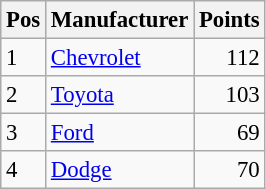<table class="wikitable" style="font-size: 95%;">
<tr>
<th>Pos</th>
<th>Manufacturer</th>
<th>Points</th>
</tr>
<tr>
<td>1</td>
<td><a href='#'>Chevrolet</a></td>
<td style="text-align:right;">112</td>
</tr>
<tr>
<td>2</td>
<td><a href='#'>Toyota</a></td>
<td style="text-align:right;">103</td>
</tr>
<tr>
<td>3</td>
<td><a href='#'>Ford</a></td>
<td style="text-align:right;">69</td>
</tr>
<tr>
<td>4</td>
<td><a href='#'>Dodge</a></td>
<td style="text-align:right;">70</td>
</tr>
</table>
